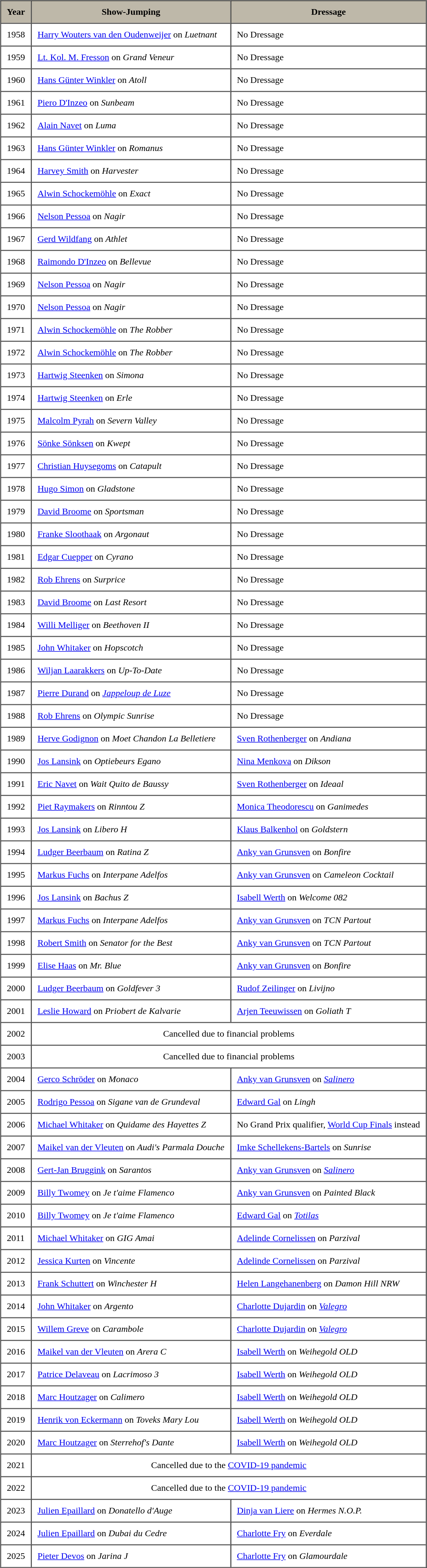<table border="1" cellpadding="10" cellspacing="0">
<tr>
<th style="background:#beb8a9;">Year</th>
<th style="background:#beb8a9;">Show-Jumping</th>
<th style="background:#beb8a9;">Dressage</th>
</tr>
<tr ---- bgcolor=#FFFFFF>
<td>1958</td>
<td> <a href='#'>Harry Wouters van den Oudenweijer</a> on <em>Luetnant</em></td>
<td>No Dressage</td>
</tr>
<tr ---- bgcolor=#FFFFFF>
<td>1959</td>
<td> <a href='#'>Lt. Kol. M. Fresson</a> on <em>Grand Veneur</em></td>
<td>No Dressage</td>
</tr>
<tr ---- bgcolor=#FFFFFF>
<td>1960</td>
<td> <a href='#'>Hans Günter Winkler</a> on <em>Atoll</em></td>
<td>No Dressage</td>
</tr>
<tr ---- bgcolor=#FFFFFF>
<td>1961</td>
<td> <a href='#'>Piero D'Inzeo</a> on <em>Sunbeam</em></td>
<td>No Dressage</td>
</tr>
<tr ---- bgcolor=#FFFFFF>
<td>1962</td>
<td> <a href='#'>Alain Navet</a> on <em>Luma</em></td>
<td>No Dressage</td>
</tr>
<tr ---- bgcolor=#FFFFFF>
<td>1963</td>
<td> <a href='#'>Hans Günter Winkler</a> on <em>Romanus</em></td>
<td>No Dressage</td>
</tr>
<tr ---- bgcolor=#FFFFFF>
<td>1964</td>
<td> <a href='#'>Harvey Smith</a> on <em>Harvester</em></td>
<td>No Dressage</td>
</tr>
<tr ---- bgcolor=#FFFFFF>
<td>1965</td>
<td> <a href='#'>Alwin Schockemöhle</a> on <em>Exact</em></td>
<td>No Dressage</td>
</tr>
<tr ---- bgcolor=#FFFFFF>
<td>1966</td>
<td> <a href='#'>Nelson Pessoa</a> on <em>Nagir</em></td>
<td>No Dressage</td>
</tr>
<tr ---- bgcolor=#FFFFFF>
<td>1967</td>
<td> <a href='#'>Gerd Wildfang</a> on <em>Athlet</em></td>
<td>No Dressage</td>
</tr>
<tr ---- bgcolor=#FFFFFF>
<td>1968</td>
<td> <a href='#'>Raimondo D'Inzeo</a> on <em>Bellevue</em></td>
<td>No Dressage</td>
</tr>
<tr ---- bgcolor=#FFFFFF>
<td>1969</td>
<td> <a href='#'>Nelson Pessoa</a> on <em>Nagir</em></td>
<td>No Dressage</td>
</tr>
<tr ---- bgcolor=#FFFFFF>
<td>1970</td>
<td> <a href='#'>Nelson Pessoa</a> on <em>Nagir</em></td>
<td>No Dressage</td>
</tr>
<tr ---- bgcolor=#FFFFFF>
<td>1971</td>
<td> <a href='#'>Alwin Schockemöhle</a> on <em>The Robber</em></td>
<td>No Dressage</td>
</tr>
<tr ---- bgcolor=#FFFFFF>
<td>1972</td>
<td> <a href='#'>Alwin Schockemöhle</a> on <em>The Robber</em></td>
<td>No Dressage</td>
</tr>
<tr ---- bgcolor=#FFFFFF>
<td>1973</td>
<td> <a href='#'>Hartwig Steenken</a> on <em>Simona</em></td>
<td>No Dressage</td>
</tr>
<tr ---- bgcolor=#FFFFFF>
<td>1974</td>
<td> <a href='#'>Hartwig Steenken</a> on <em>Erle</em></td>
<td>No Dressage</td>
</tr>
<tr ---- bgcolor=#FFFFFF>
<td>1975</td>
<td> <a href='#'>Malcolm Pyrah</a> on <em>Severn Valley</em></td>
<td>No Dressage</td>
</tr>
<tr ---- bgcolor=#FFFFFF>
<td>1976</td>
<td> <a href='#'>Sönke Sönksen</a> on <em>Kwept</em></td>
<td>No Dressage</td>
</tr>
<tr ---- bgcolor=#FFFFFF>
<td>1977</td>
<td> <a href='#'>Christian Huysegoms</a> on <em>Catapult</em></td>
<td>No Dressage</td>
</tr>
<tr ---- bgcolor=#FFFFFF>
<td>1978</td>
<td> <a href='#'>Hugo Simon</a> on <em>Gladstone</em></td>
<td>No Dressage</td>
</tr>
<tr ---- bgcolor=#FFFFFF>
<td>1979</td>
<td> <a href='#'>David Broome</a> on <em>Sportsman</em></td>
<td>No Dressage</td>
</tr>
<tr ---- bgcolor=#FFFFFF>
<td>1980</td>
<td> <a href='#'>Franke Sloothaak</a> on <em>Argonaut</em></td>
<td>No Dressage</td>
</tr>
<tr ---- bgcolor=#FFFFFF>
<td>1981</td>
<td> <a href='#'>Edgar Cuepper</a> on <em>Cyrano</em></td>
<td>No Dressage</td>
</tr>
<tr ---- bgcolor=#FFFFFF>
<td>1982</td>
<td> <a href='#'>Rob Ehrens</a> on <em>Surprice</em></td>
<td>No Dressage</td>
</tr>
<tr ---- bgcolor=#FFFFFF>
<td>1983</td>
<td> <a href='#'>David Broome</a> on <em>Last Resort</em></td>
<td>No Dressage</td>
</tr>
<tr ---- bgcolor=#FFFFFF>
<td>1984</td>
<td> <a href='#'>Willi Melliger</a> on <em>Beethoven II</em></td>
<td>No Dressage</td>
</tr>
<tr ---- bgcolor=#FFFFFF>
<td>1985</td>
<td> <a href='#'>John Whitaker</a> on <em>Hopscotch</em></td>
<td>No Dressage</td>
</tr>
<tr ---- bgcolor=#FFFFFF>
<td>1986</td>
<td> <a href='#'>Wiljan Laarakkers</a> on <em>Up-To-Date</em></td>
<td>No Dressage</td>
</tr>
<tr ---- bgcolor=#FFFFFF>
<td>1987</td>
<td> <a href='#'>Pierre Durand</a> on <em><a href='#'>Jappeloup de Luze</a></em></td>
<td>No Dressage</td>
</tr>
<tr ---- bgcolor=#FFFFFF>
<td>1988</td>
<td> <a href='#'>Rob Ehrens</a> on <em>Olympic Sunrise</em></td>
<td>No Dressage</td>
</tr>
<tr ---- bgcolor=#FFFFFF>
<td>1989</td>
<td> <a href='#'>Herve Godignon</a> on <em>Moet Chandon La Belletiere</em></td>
<td> <a href='#'>Sven Rothenberger</a> on <em>Andiana</em></td>
</tr>
<tr ---- bgcolor=#FFFFFF>
<td>1990</td>
<td> <a href='#'>Jos Lansink</a> on <em>Optiebeurs Egano</em></td>
<td> <a href='#'>Nina Menkova</a> on <em>Dikson</em></td>
</tr>
<tr ---- bgcolor=#FFFFFF>
<td>1991</td>
<td> <a href='#'>Eric Navet</a> on <em>Wait Quito de Baussy</em></td>
<td> <a href='#'>Sven Rothenberger</a> on <em>Ideaal</em></td>
</tr>
<tr ---- bgcolor=#FFFFFF>
<td>1992</td>
<td> <a href='#'>Piet Raymakers</a> on <em>Rinntou Z</em></td>
<td> <a href='#'>Monica Theodorescu</a> on <em>Ganimedes</em></td>
</tr>
<tr ---- bgcolor=#FFFFFF>
<td>1993</td>
<td> <a href='#'>Jos Lansink</a> on <em>Libero H</em></td>
<td> <a href='#'>Klaus Balkenhol</a> on <em>Goldstern</em></td>
</tr>
<tr ---- bgcolor=#FFFFFF>
<td>1994</td>
<td> <a href='#'>Ludger Beerbaum</a> on <em>Ratina Z</em></td>
<td> <a href='#'>Anky van Grunsven</a> on <em>Bonfire</em></td>
</tr>
<tr ---- bgcolor=#FFFFFF>
<td>1995</td>
<td> <a href='#'>Markus Fuchs</a> on <em>Interpane Adelfos</em></td>
<td> <a href='#'>Anky van Grunsven</a> on <em>Cameleon Cocktail</em></td>
</tr>
<tr ---- bgcolor=#FFFFFF>
<td>1996</td>
<td> <a href='#'>Jos Lansink</a> on <em>Bachus Z</em></td>
<td> <a href='#'>Isabell Werth</a> on <em>Welcome 082</em></td>
</tr>
<tr ---- bgcolor=#FFFFFF>
<td>1997</td>
<td> <a href='#'>Markus Fuchs</a> on <em>Interpane Adelfos</em></td>
<td> <a href='#'>Anky van Grunsven</a> on <em>TCN Partout</em></td>
</tr>
<tr ---- bgcolor=#FFFFFF>
<td>1998</td>
<td> <a href='#'>Robert Smith</a> on <em>Senator for the Best</em></td>
<td> <a href='#'>Anky van Grunsven</a> on <em>TCN Partout</em></td>
</tr>
<tr ---- bgcolor=#FFFFFF>
<td>1999</td>
<td> <a href='#'>Elise Haas</a> on <em>Mr. Blue</em></td>
<td> <a href='#'>Anky van Grunsven</a> on <em>Bonfire</em></td>
</tr>
<tr ---- bgcolor=#FFFFFF>
<td>2000</td>
<td> <a href='#'>Ludger Beerbaum</a> on <em>Goldfever 3</em></td>
<td> <a href='#'>Rudof Zeilinger</a> on <em>Livijno</em></td>
</tr>
<tr ---- bgcolor=#FFFFFF>
<td>2001</td>
<td> <a href='#'>Leslie Howard</a> on <em>Priobert de Kalvarie</em></td>
<td> <a href='#'>Arjen Teeuwissen</a> on <em>Goliath T</em></td>
</tr>
<tr ---- bgcolor=#FFFFFF>
<td>2002</td>
<td colspan=3 align=center>Cancelled due to financial problems</td>
</tr>
<tr ---- bgcolor=#FFFFFF>
<td>2003</td>
<td colspan=3 align=center>Cancelled due to financial problems</td>
</tr>
<tr ---- bgcolor=#FFFFFF>
<td>2004</td>
<td> <a href='#'>Gerco Schröder</a> on <em>Monaco</em></td>
<td> <a href='#'>Anky van Grunsven</a> on <em><a href='#'>Salinero</a></em></td>
</tr>
<tr ---- bgcolor=#FFFFFF>
<td>2005</td>
<td> <a href='#'>Rodrigo Pessoa</a> on <em>Sigane van de Grundeval</em></td>
<td> <a href='#'>Edward Gal</a> on <em>Lingh</em></td>
</tr>
<tr ---- bgcolor=#FFFFFF>
<td>2006</td>
<td> <a href='#'>Michael Whitaker</a> on <em>Quidame des Hayettes Z</em></td>
<td>No Grand Prix qualifier, <a href='#'>World Cup Finals</a> instead</td>
</tr>
<tr ---- bgcolor=#FFFFFF>
<td>2007</td>
<td> <a href='#'>Maikel van der Vleuten</a> on <em>Audi's Parmala Douche</em></td>
<td> <a href='#'>Imke Schellekens-Bartels</a> on <em>Sunrise</em></td>
</tr>
<tr ---- bgcolor=#FFFFFF>
<td>2008</td>
<td> <a href='#'>Gert-Jan Bruggink</a> on <em>Sarantos</em></td>
<td> <a href='#'>Anky van Grunsven</a> on <em><a href='#'>Salinero</a></em></td>
</tr>
<tr ---- bgcolor=#FFFFFF>
<td>2009</td>
<td> <a href='#'>Billy Twomey</a> on <em>Je t'aime Flamenco</em></td>
<td> <a href='#'>Anky van Grunsven</a> on <em>Painted Black</em></td>
</tr>
<tr ---- bgcolor=#FFFFFF>
<td>2010</td>
<td> <a href='#'>Billy Twomey</a> on <em>Je t'aime Flamenco</em></td>
<td> <a href='#'>Edward Gal</a> on <em><a href='#'>Totilas</a></em></td>
</tr>
<tr ---- bgcolor=#FFFFFF>
<td>2011</td>
<td> <a href='#'>Michael Whitaker</a> on <em>GIG Amai</em></td>
<td> <a href='#'>Adelinde Cornelissen</a> on <em>Parzival</em></td>
</tr>
<tr ---- bgcolor=#FFFFFF>
<td>2012</td>
<td> <a href='#'>Jessica Kurten</a> on <em>Vincente</em></td>
<td> <a href='#'>Adelinde Cornelissen</a> on <em>Parzival</em></td>
</tr>
<tr ---- bgcolor=#FFFFFF>
<td>2013</td>
<td> <a href='#'>Frank Schuttert</a> on <em>Winchester H</em></td>
<td> <a href='#'>Helen Langehanenberg</a> on <em>Damon Hill NRW</em></td>
</tr>
<tr ---- bgcolor=#FFFFFF>
<td>2014</td>
<td> <a href='#'>John Whitaker</a> on <em>Argento</em></td>
<td> <a href='#'>Charlotte Dujardin</a> on <em><a href='#'>Valegro</a></em></td>
</tr>
<tr ---- bgcolor=#FFFFFF>
<td>2015</td>
<td> <a href='#'>Willem Greve</a> on <em>Carambole</em></td>
<td> <a href='#'>Charlotte Dujardin</a> on <em><a href='#'>Valegro</a></em></td>
</tr>
<tr ---- bgcolor=#FFFFFF>
<td>2016</td>
<td> <a href='#'>Maikel van der Vleuten</a> on <em>Arera C</em></td>
<td> <a href='#'>Isabell Werth</a> on <em>Weihegold OLD</em></td>
</tr>
<tr ---- bgcolor=#FFFFFF>
<td>2017</td>
<td> <a href='#'>Patrice Delaveau</a> on <em>Lacrimoso 3</em></td>
<td> <a href='#'>Isabell Werth</a> on <em>Weihegold OLD</em></td>
</tr>
<tr ---- bgcolor=#FFFFFF>
<td>2018</td>
<td> <a href='#'>Marc Houtzager</a> on <em>Calimero</em></td>
<td> <a href='#'>Isabell Werth</a> on <em>Weihegold OLD</em></td>
</tr>
<tr ---- bgcolor=#FFFFFF>
<td>2019</td>
<td> <a href='#'>Henrik von Eckermann</a> on <em>Toveks Mary Lou</em></td>
<td> <a href='#'>Isabell Werth</a> on <em>Weihegold OLD</em></td>
</tr>
<tr ---- bgcolor=#FFFFFF>
<td>2020</td>
<td> <a href='#'>Marc Houtzager</a> on <em>Sterrehof's Dante</em></td>
<td> <a href='#'>Isabell Werth</a> on <em>Weihegold OLD</em></td>
</tr>
<tr ---- bgcolor=#FFFFFF>
<td>2021</td>
<td colspan=3 align=center>Cancelled due to the <a href='#'>COVID-19 pandemic</a></td>
</tr>
<tr ---- bgcolor=#FFFFFF>
<td>2022</td>
<td colspan=3 align=center>Cancelled due to the <a href='#'>COVID-19 pandemic</a></td>
</tr>
<tr ---- bgcolor=#FFFFFF>
<td>2023</td>
<td> <a href='#'>Julien Epaillard</a> on <em>Donatello d'Auge</em></td>
<td> <a href='#'>Dinja van Liere</a> on <em>Hermes N.O.P.</em></td>
</tr>
<tr ---- bgcolor=#FFFFFF>
<td>2024</td>
<td> <a href='#'>Julien Epaillard</a> on <em>Dubai du Cedre</em></td>
<td> <a href='#'>Charlotte Fry</a> on <em>Everdale</em></td>
</tr>
<tr ---- bgcolor=#FFFFFF>
<td>2025</td>
<td> <a href='#'>Pieter Devos</a> on <em>Jarina J</em></td>
<td> <a href='#'>Charlotte Fry</a> on <em>Glamourdale</em></td>
</tr>
</table>
